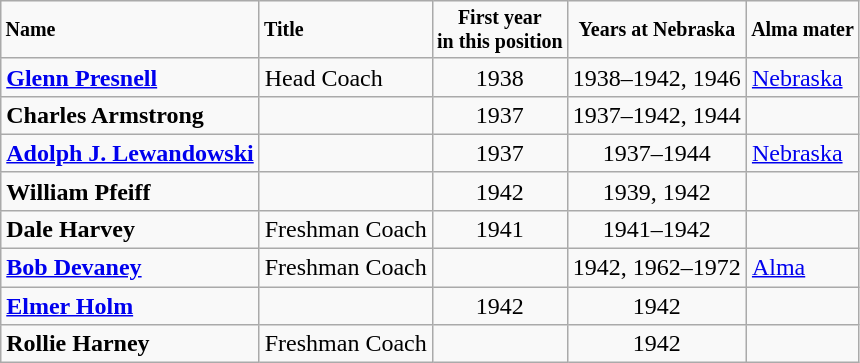<table class="wikitable">
<tr style="font-size:smaller">
<td><strong>Name</strong></td>
<td><strong>Title</strong></td>
<td align="center"><strong>First year<br>in this position</strong></td>
<td align="center"><strong>Years at Nebraska</strong></td>
<td><strong>Alma mater</strong></td>
</tr>
<tr>
<td><strong><a href='#'>Glenn Presnell</a></strong></td>
<td>Head Coach</td>
<td align="center">1938</td>
<td align="center">1938–1942, 1946</td>
<td><a href='#'>Nebraska</a></td>
</tr>
<tr>
<td><strong>Charles Armstrong</strong></td>
<td></td>
<td align="center">1937</td>
<td align="center">1937–1942, 1944</td>
<td></td>
</tr>
<tr>
<td><strong><a href='#'>Adolph J. Lewandowski</a></strong></td>
<td></td>
<td align="center">1937</td>
<td align="center">1937–1944</td>
<td><a href='#'>Nebraska</a></td>
</tr>
<tr>
<td><strong>William Pfeiff</strong></td>
<td></td>
<td align="center">1942</td>
<td align="center">1939, 1942</td>
<td></td>
</tr>
<tr>
<td><strong>Dale Harvey</strong></td>
<td>Freshman Coach</td>
<td align="center">1941</td>
<td align="center">1941–1942</td>
<td></td>
</tr>
<tr>
<td><strong><a href='#'>Bob Devaney</a></strong></td>
<td>Freshman Coach</td>
<td align="center"></td>
<td align="center">1942, 1962–1972</td>
<td><a href='#'>Alma</a></td>
</tr>
<tr>
<td><strong><a href='#'>Elmer Holm</a></strong></td>
<td></td>
<td align="center">1942</td>
<td align="center">1942</td>
<td></td>
</tr>
<tr>
<td><strong>Rollie Harney</strong></td>
<td>Freshman Coach</td>
<td align="center"></td>
<td align="center">1942</td>
<td></td>
</tr>
</table>
